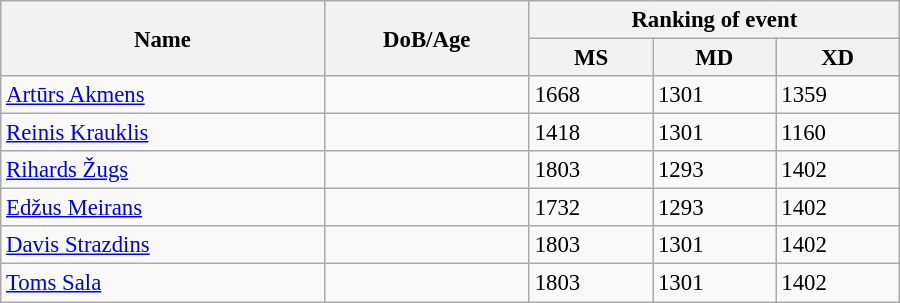<table class="wikitable" style="width:600px; font-size:95%;">
<tr>
<th rowspan="2" align="left">Name</th>
<th rowspan="2" align="left">DoB/Age</th>
<th colspan="3" align="center">Ranking of event</th>
</tr>
<tr>
<th align="center">MS</th>
<th>MD</th>
<th align="center">XD</th>
</tr>
<tr>
<td><a href='#'>Artūrs Akmens</a></td>
<td></td>
<td>1668</td>
<td>1301</td>
<td>1359</td>
</tr>
<tr>
<td><a href='#'>Reinis Krauklis</a></td>
<td></td>
<td>1418</td>
<td>1301</td>
<td>1160</td>
</tr>
<tr>
<td><a href='#'>Rihards Žugs</a></td>
<td></td>
<td>1803</td>
<td>1293</td>
<td>1402</td>
</tr>
<tr>
<td><a href='#'>Edžus Meirans</a></td>
<td></td>
<td>1732</td>
<td>1293</td>
<td>1402</td>
</tr>
<tr>
<td><a href='#'>Davis Strazdins</a></td>
<td></td>
<td>1803</td>
<td>1301</td>
<td>1402</td>
</tr>
<tr>
<td><a href='#'>Toms Sala</a></td>
<td></td>
<td>1803</td>
<td>1301</td>
<td>1402</td>
</tr>
</table>
